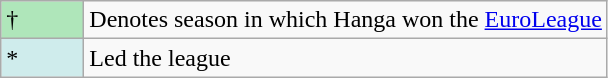<table class="wikitable">
<tr>
<td style="background:#AFE6BA; width:3em;">†</td>
<td>Denotes season in which Hanga won the <a href='#'>EuroLeague</a></td>
</tr>
<tr>
<td style="background:#CFECEC; width:1em">*</td>
<td>Led the league</td>
</tr>
</table>
